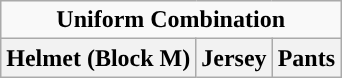<table class="wikitable">
<tr>
<td align="center" Colspan="3"><strong>Uniform Combination</strong></td>
</tr>
<tr align="center">
<th>Helmet (Block M)</th>
<th>Jersey</th>
<th>Pants</th>
</tr>
</table>
